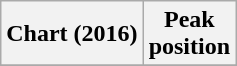<table class="wikitable sortable plainrowheaders" style="text-align:center">
<tr>
<th>Chart (2016)</th>
<th>Peak<br>position</th>
</tr>
<tr>
</tr>
</table>
